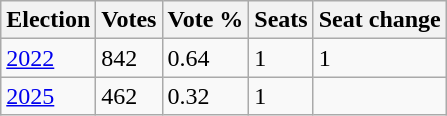<table class="wikitable">
<tr>
<th>Election</th>
<th>Votes</th>
<th>Vote %</th>
<th>Seats</th>
<th>Seat change</th>
</tr>
<tr>
<td><a href='#'>2022</a></td>
<td>842</td>
<td>0.64</td>
<td>1</td>
<td>1</td>
</tr>
<tr>
<td><a href='#'>2025</a></td>
<td>462</td>
<td>0.32</td>
<td>1</td>
<td></td>
</tr>
</table>
